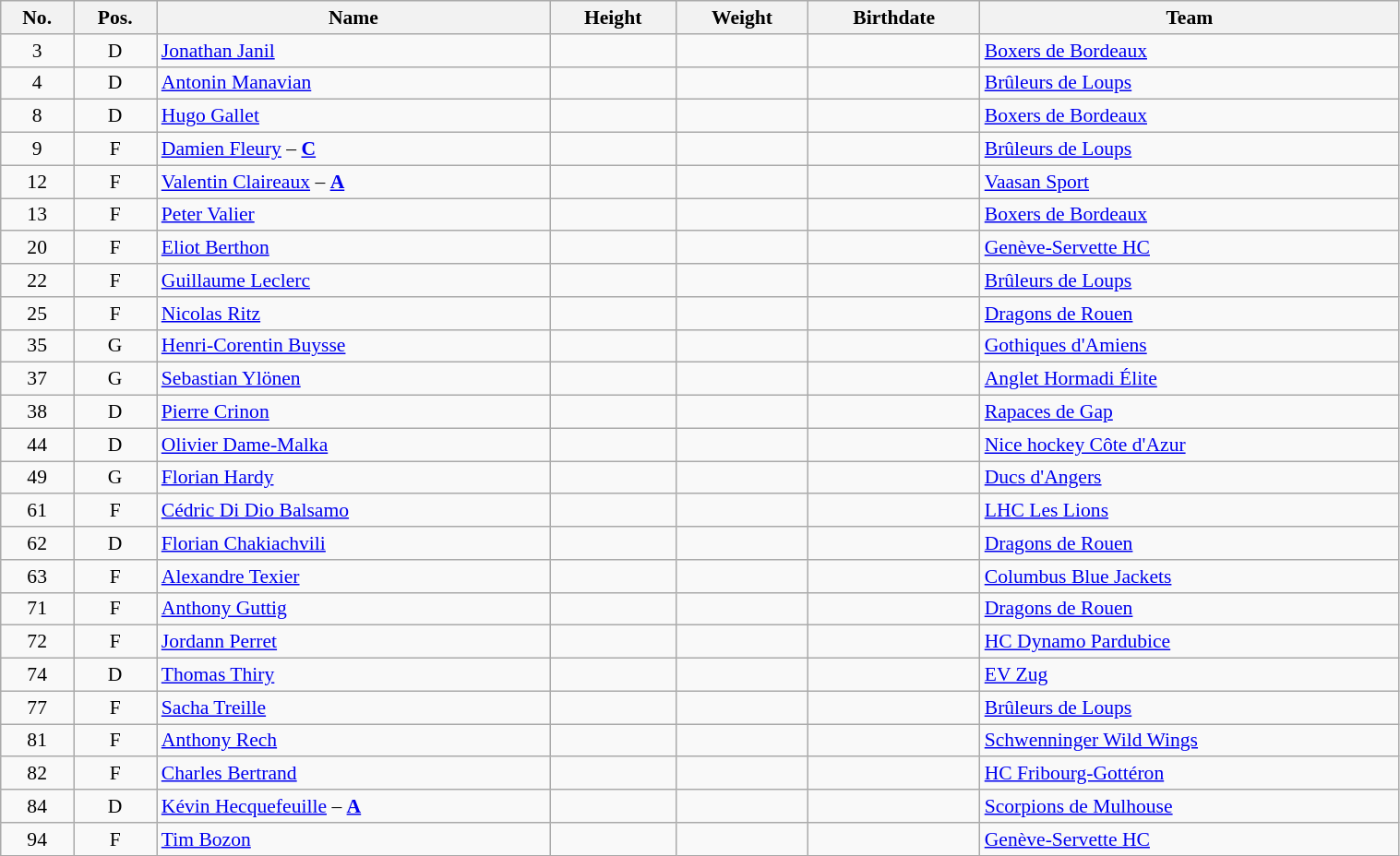<table width="80%" class="wikitable sortable" style="font-size: 90%; text-align: center">
<tr>
<th>No.</th>
<th>Pos.</th>
<th>Name</th>
<th>Height</th>
<th>Weight</th>
<th>Birthdate</th>
<th>Team</th>
</tr>
<tr>
<td>3</td>
<td>D</td>
<td align=left><a href='#'>Jonathan Janil</a></td>
<td></td>
<td></td>
<td></td>
<td style="text-align:left;"> <a href='#'>Boxers de Bordeaux</a></td>
</tr>
<tr>
<td>4</td>
<td>D</td>
<td align=left><a href='#'>Antonin Manavian</a></td>
<td></td>
<td></td>
<td></td>
<td style="text-align:left;"> <a href='#'>Brûleurs de Loups</a></td>
</tr>
<tr>
<td>8</td>
<td>D</td>
<td align=left><a href='#'>Hugo Gallet</a></td>
<td></td>
<td></td>
<td></td>
<td style="text-align:left;"> <a href='#'>Boxers de Bordeaux</a></td>
</tr>
<tr>
<td>9</td>
<td>F</td>
<td align=left><a href='#'>Damien Fleury</a> – <strong><a href='#'>C</a></strong></td>
<td></td>
<td></td>
<td></td>
<td style="text-align:left;"> <a href='#'>Brûleurs de Loups</a></td>
</tr>
<tr>
<td>12</td>
<td>F</td>
<td align=left><a href='#'>Valentin Claireaux</a> – <strong><a href='#'>A</a></strong></td>
<td></td>
<td></td>
<td></td>
<td style="text-align:left;"> <a href='#'>Vaasan Sport</a></td>
</tr>
<tr>
<td>13</td>
<td>F</td>
<td align=left><a href='#'>Peter Valier</a></td>
<td></td>
<td></td>
<td></td>
<td style="text-align:left;"> <a href='#'>Boxers de Bordeaux</a></td>
</tr>
<tr>
<td>20</td>
<td>F</td>
<td align=left><a href='#'>Eliot Berthon</a></td>
<td></td>
<td></td>
<td></td>
<td style="text-align:left;"> <a href='#'>Genève-Servette HC</a></td>
</tr>
<tr>
<td>22</td>
<td>F</td>
<td align=left><a href='#'>Guillaume Leclerc</a></td>
<td></td>
<td></td>
<td></td>
<td style="text-align:left;"> <a href='#'>Brûleurs de Loups</a></td>
</tr>
<tr>
<td>25</td>
<td>F</td>
<td align=left><a href='#'>Nicolas Ritz</a></td>
<td></td>
<td></td>
<td></td>
<td style="text-align:left;"> <a href='#'>Dragons de Rouen</a></td>
</tr>
<tr>
<td>35</td>
<td>G</td>
<td align=left><a href='#'>Henri-Corentin Buysse</a></td>
<td></td>
<td></td>
<td></td>
<td style="text-align:left;"> <a href='#'>Gothiques d'Amiens</a></td>
</tr>
<tr>
<td>37</td>
<td>G</td>
<td align=left><a href='#'>Sebastian Ylönen</a></td>
<td></td>
<td></td>
<td></td>
<td style="text-align:left;"> <a href='#'>Anglet Hormadi Élite</a></td>
</tr>
<tr>
<td>38</td>
<td>D</td>
<td align=left><a href='#'>Pierre Crinon</a></td>
<td></td>
<td></td>
<td></td>
<td style="text-align:left;"> <a href='#'>Rapaces de Gap</a></td>
</tr>
<tr>
<td>44</td>
<td>D</td>
<td align=left><a href='#'>Olivier Dame-Malka</a></td>
<td></td>
<td></td>
<td></td>
<td style="text-align:left;"> <a href='#'>Nice hockey Côte d'Azur</a></td>
</tr>
<tr>
<td>49</td>
<td>G</td>
<td align=left><a href='#'>Florian Hardy</a></td>
<td></td>
<td></td>
<td></td>
<td style="text-align:left;"> <a href='#'>Ducs d'Angers</a></td>
</tr>
<tr>
<td>61</td>
<td>F</td>
<td align=left><a href='#'>Cédric Di Dio Balsamo</a></td>
<td></td>
<td></td>
<td></td>
<td style="text-align:left;"> <a href='#'>LHC Les Lions</a></td>
</tr>
<tr>
<td>62</td>
<td>D</td>
<td align=left><a href='#'>Florian Chakiachvili</a></td>
<td></td>
<td></td>
<td></td>
<td style="text-align:left;"> <a href='#'>Dragons de Rouen</a></td>
</tr>
<tr>
<td>63</td>
<td>F</td>
<td align=left><a href='#'>Alexandre Texier</a></td>
<td></td>
<td></td>
<td></td>
<td style="text-align:left;"> <a href='#'>Columbus Blue Jackets</a></td>
</tr>
<tr>
<td>71</td>
<td>F</td>
<td align=left><a href='#'>Anthony Guttig</a></td>
<td></td>
<td></td>
<td></td>
<td style="text-align:left;"> <a href='#'>Dragons de Rouen</a></td>
</tr>
<tr>
<td>72</td>
<td>F</td>
<td align=left><a href='#'>Jordann Perret</a></td>
<td></td>
<td></td>
<td></td>
<td style="text-align:left;"> <a href='#'>HC Dynamo Pardubice</a></td>
</tr>
<tr>
<td>74</td>
<td>D</td>
<td align=left><a href='#'>Thomas Thiry</a></td>
<td></td>
<td></td>
<td></td>
<td style="text-align:left;"> <a href='#'>EV Zug</a></td>
</tr>
<tr>
<td>77</td>
<td>F</td>
<td align=left><a href='#'>Sacha Treille</a></td>
<td></td>
<td></td>
<td></td>
<td style="text-align:left;"> <a href='#'>Brûleurs de Loups</a></td>
</tr>
<tr>
<td>81</td>
<td>F</td>
<td align=left><a href='#'>Anthony Rech</a></td>
<td></td>
<td></td>
<td></td>
<td style="text-align:left;"> <a href='#'>Schwenninger Wild Wings</a></td>
</tr>
<tr>
<td>82</td>
<td>F</td>
<td align=left><a href='#'>Charles Bertrand</a></td>
<td></td>
<td></td>
<td></td>
<td style="text-align:left;"> <a href='#'>HC Fribourg-Gottéron</a></td>
</tr>
<tr>
<td>84</td>
<td>D</td>
<td align=left><a href='#'>Kévin Hecquefeuille</a> – <strong><a href='#'>A</a></strong></td>
<td></td>
<td></td>
<td></td>
<td style="text-align:left;"> <a href='#'>Scorpions de Mulhouse</a></td>
</tr>
<tr>
<td>94</td>
<td>F</td>
<td align=left><a href='#'>Tim Bozon</a></td>
<td></td>
<td></td>
<td></td>
<td style="text-align:left;"> <a href='#'>Genève-Servette HC</a></td>
</tr>
</table>
